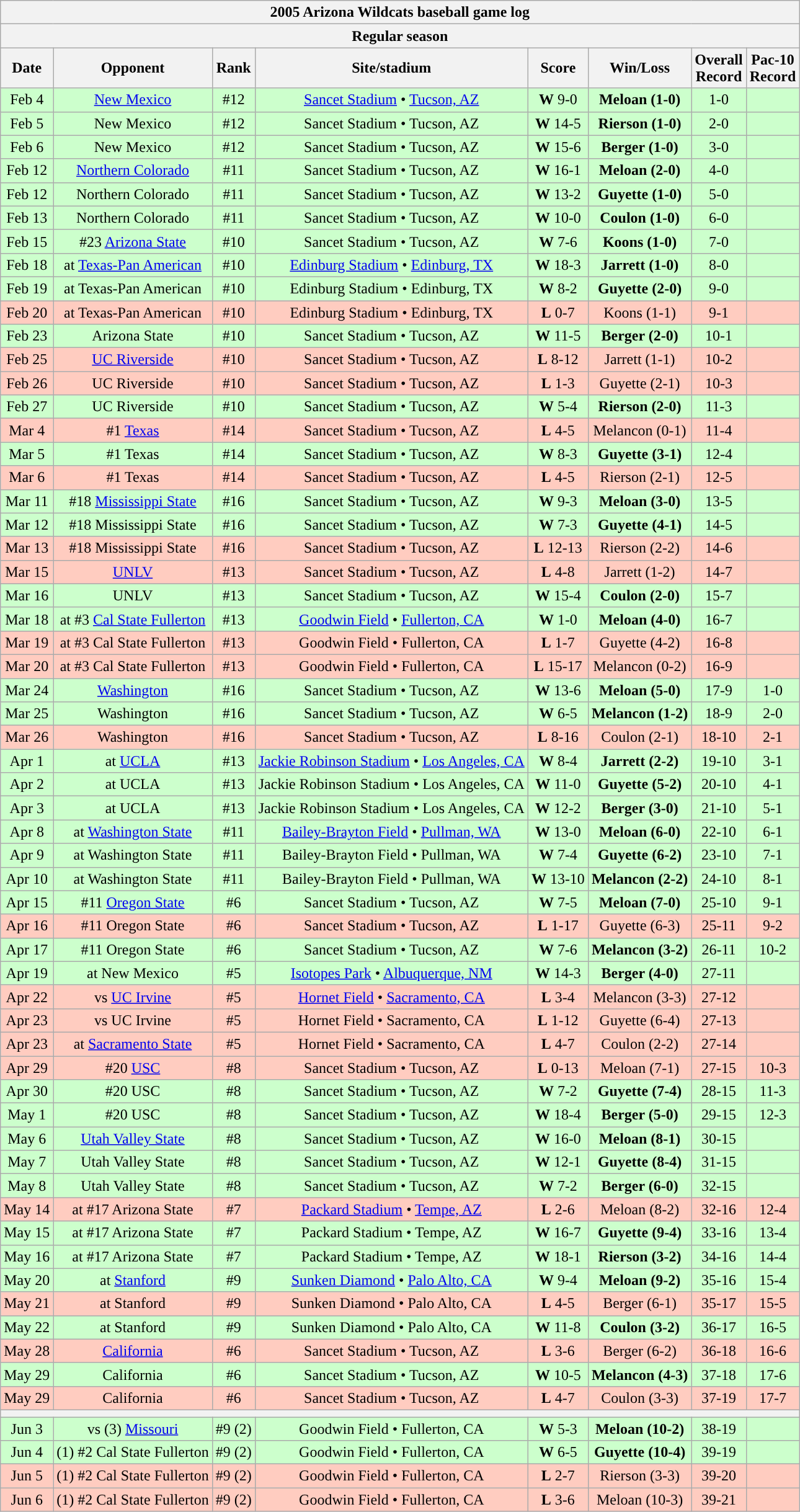<table class="wikitable">
<tr>
<th colspan="8">2005 Arizona Wildcats baseball game log</th>
</tr>
<tr>
<th colspan="8">Regular season</th>
</tr>
<tr>
<th>Date</th>
<th>Opponent</th>
<th>Rank</th>
<th>Site/stadium</th>
<th>Score</th>
<th>Win/Loss</th>
<th>Overall<br>Record</th>
<th>Pac-10<br>Record</th>
</tr>
<tr bgcolor="ccffcc" align="center">
<td>Feb 4</td>
<td><a href='#'>New Mexico</a></td>
<td>#12</td>
<td><a href='#'>Sancet Stadium</a> • <a href='#'>Tucson, AZ</a></td>
<td><strong>W</strong> 9-0</td>
<td><strong>Meloan (1-0)</strong></td>
<td>1-0</td>
<td></td>
</tr>
<tr bgcolor="ccffcc" align="center">
<td>Feb 5</td>
<td>New Mexico</td>
<td>#12</td>
<td>Sancet Stadium • Tucson, AZ</td>
<td><strong>W</strong> 14-5</td>
<td><strong>Rierson (1-0)</strong></td>
<td>2-0</td>
<td></td>
</tr>
<tr bgcolor="ccffcc" align="center">
<td>Feb 6</td>
<td>New Mexico</td>
<td>#12</td>
<td>Sancet Stadium • Tucson, AZ</td>
<td><strong>W</strong> 15-6</td>
<td><strong>Berger (1-0)</strong></td>
<td>3-0</td>
<td></td>
</tr>
<tr bgcolor="ccffcc" align="center">
<td>Feb 12</td>
<td><a href='#'>Northern Colorado</a></td>
<td>#11</td>
<td>Sancet Stadium • Tucson, AZ</td>
<td><strong>W</strong> 16-1</td>
<td><strong>Meloan (2-0)</strong></td>
<td>4-0</td>
<td></td>
</tr>
<tr bgcolor="ccffcc" align="center">
<td>Feb 12</td>
<td>Northern Colorado</td>
<td>#11</td>
<td>Sancet Stadium • Tucson, AZ</td>
<td><strong>W</strong> 13-2</td>
<td><strong>Guyette (1-0)</strong></td>
<td>5-0</td>
<td></td>
</tr>
<tr bgcolor="ccffcc" align="center">
<td>Feb 13</td>
<td>Northern Colorado</td>
<td>#11</td>
<td>Sancet Stadium • Tucson, AZ</td>
<td><strong>W</strong> 10-0</td>
<td><strong>Coulon (1-0)</strong></td>
<td>6-0</td>
<td></td>
</tr>
<tr bgcolor="ccffcc" align="center">
<td>Feb 15</td>
<td>#23 <a href='#'>Arizona State</a></td>
<td>#10</td>
<td>Sancet Stadium • Tucson, AZ</td>
<td><strong>W</strong> 7-6</td>
<td><strong>Koons (1-0)</strong></td>
<td>7-0</td>
<td></td>
</tr>
<tr bgcolor="ccffcc" align="center">
<td>Feb 18</td>
<td>at <a href='#'>Texas-Pan American</a></td>
<td>#10</td>
<td><a href='#'>Edinburg Stadium</a> • <a href='#'>Edinburg, TX</a></td>
<td><strong>W</strong> 18-3</td>
<td><strong>Jarrett (1-0)</strong></td>
<td>8-0</td>
<td></td>
</tr>
<tr bgcolor="ccffcc" align="center">
<td>Feb 19</td>
<td>at Texas-Pan American</td>
<td>#10</td>
<td>Edinburg Stadium • Edinburg, TX</td>
<td><strong>W</strong> 8-2</td>
<td><strong>Guyette (2-0)</strong></td>
<td>9-0</td>
<td></td>
</tr>
<tr bgcolor="ffccc" align="center">
<td>Feb 20</td>
<td>at Texas-Pan American</td>
<td>#10</td>
<td>Edinburg Stadium • Edinburg, TX</td>
<td><strong>L</strong> 0-7</td>
<td>Koons (1-1)</td>
<td>9-1</td>
<td></td>
</tr>
<tr bgcolor="ccffcc" align="center">
<td>Feb 23</td>
<td>Arizona State</td>
<td>#10</td>
<td>Sancet Stadium • Tucson, AZ</td>
<td><strong>W</strong> 11-5</td>
<td><strong>Berger (2-0)</strong></td>
<td>10-1</td>
<td></td>
</tr>
<tr bgcolor="ffccc" align="center">
<td>Feb 25</td>
<td><a href='#'>UC Riverside</a></td>
<td>#10</td>
<td>Sancet Stadium • Tucson, AZ</td>
<td><strong>L</strong> 8-12</td>
<td>Jarrett (1-1)</td>
<td>10-2</td>
<td></td>
</tr>
<tr bgcolor="ffccc" align="center">
<td>Feb 26</td>
<td>UC Riverside</td>
<td>#10</td>
<td>Sancet Stadium • Tucson, AZ</td>
<td><strong>L</strong> 1-3</td>
<td>Guyette (2-1)</td>
<td>10-3</td>
<td></td>
</tr>
<tr bgcolor="ccffcc" align="center">
<td>Feb 27</td>
<td>UC Riverside</td>
<td>#10</td>
<td>Sancet Stadium • Tucson, AZ</td>
<td><strong>W</strong> 5-4</td>
<td><strong>Rierson (2-0)</strong></td>
<td>11-3</td>
<td></td>
</tr>
<tr bgcolor="ffccc" align="center">
<td>Mar 4</td>
<td>#1 <a href='#'>Texas</a></td>
<td>#14</td>
<td>Sancet Stadium • Tucson, AZ</td>
<td><strong>L</strong> 4-5</td>
<td>Melancon (0-1)</td>
<td>11-4</td>
<td></td>
</tr>
<tr bgcolor="ccffcc" align="center">
<td>Mar 5</td>
<td>#1 Texas</td>
<td>#14</td>
<td>Sancet Stadium • Tucson, AZ</td>
<td><strong>W</strong> 8-3</td>
<td><strong>Guyette (3-1)</strong></td>
<td>12-4</td>
<td></td>
</tr>
<tr bgcolor="ffccc" align="center">
<td>Mar 6</td>
<td>#1 Texas</td>
<td>#14</td>
<td>Sancet Stadium • Tucson, AZ</td>
<td><strong>L</strong> 4-5</td>
<td>Rierson (2-1)</td>
<td>12-5</td>
<td></td>
</tr>
<tr bgcolor="ccffcc" align="center">
<td>Mar 11</td>
<td>#18 <a href='#'>Mississippi State</a></td>
<td>#16</td>
<td>Sancet Stadium • Tucson, AZ</td>
<td><strong>W</strong> 9-3</td>
<td><strong>Meloan (3-0)</strong></td>
<td>13-5</td>
<td></td>
</tr>
<tr bgcolor="ccffcc" align="center">
<td>Mar 12</td>
<td>#18 Mississippi State</td>
<td>#16</td>
<td>Sancet Stadium • Tucson, AZ</td>
<td><strong>W</strong> 7-3</td>
<td><strong>Guyette (4-1)</strong></td>
<td>14-5</td>
<td></td>
</tr>
<tr bgcolor="ffccc" align="center">
<td>Mar 13</td>
<td>#18 Mississippi State</td>
<td>#16</td>
<td>Sancet Stadium • Tucson, AZ</td>
<td><strong>L</strong> 12-13</td>
<td>Rierson (2-2)</td>
<td>14-6</td>
<td></td>
</tr>
<tr bgcolor="ffccc" align="center">
<td>Mar 15</td>
<td><a href='#'>UNLV</a></td>
<td>#13</td>
<td>Sancet Stadium • Tucson, AZ</td>
<td><strong>L</strong> 4-8</td>
<td>Jarrett (1-2)</td>
<td>14-7</td>
<td></td>
</tr>
<tr bgcolor="ccffcc" align="center">
<td>Mar 16</td>
<td>UNLV</td>
<td>#13</td>
<td>Sancet Stadium • Tucson, AZ</td>
<td><strong>W</strong> 15-4</td>
<td><strong>Coulon (2-0)</strong></td>
<td>15-7</td>
<td></td>
</tr>
<tr bgcolor="ccffcc" align="center">
<td>Mar 18</td>
<td>at #3 <a href='#'>Cal State Fullerton</a></td>
<td>#13</td>
<td><a href='#'>Goodwin Field</a> • <a href='#'>Fullerton, CA</a></td>
<td><strong>W</strong> 1-0</td>
<td><strong>Meloan (4-0)</strong></td>
<td>16-7</td>
<td></td>
</tr>
<tr bgcolor="ffccc" align="center">
<td>Mar 19</td>
<td>at #3 Cal State Fullerton</td>
<td>#13</td>
<td>Goodwin Field • Fullerton, CA</td>
<td><strong>L</strong> 1-7</td>
<td>Guyette (4-2)</td>
<td>16-8</td>
<td></td>
</tr>
<tr bgcolor="ffccc" align="center">
<td>Mar 20</td>
<td>at #3 Cal State Fullerton</td>
<td>#13</td>
<td>Goodwin Field • Fullerton, CA</td>
<td><strong>L</strong> 15-17</td>
<td>Melancon (0-2)</td>
<td>16-9</td>
<td></td>
</tr>
<tr bgcolor="ccffcc" align="center">
<td>Mar 24</td>
<td><a href='#'>Washington</a></td>
<td>#16</td>
<td>Sancet Stadium • Tucson, AZ</td>
<td><strong>W</strong> 13-6</td>
<td><strong>Meloan (5-0)</strong></td>
<td>17-9</td>
<td>1-0</td>
</tr>
<tr bgcolor="ccffcc" align="center">
<td>Mar 25</td>
<td>Washington</td>
<td>#16</td>
<td>Sancet Stadium • Tucson, AZ</td>
<td><strong>W</strong> 6-5</td>
<td><strong>Melancon (1-2)</strong></td>
<td>18-9</td>
<td>2-0</td>
</tr>
<tr bgcolor="ffccc" align="center">
<td>Mar 26</td>
<td>Washington</td>
<td>#16</td>
<td>Sancet Stadium • Tucson, AZ</td>
<td><strong>L</strong> 8-16</td>
<td>Coulon (2-1)</td>
<td>18-10</td>
<td>2-1</td>
</tr>
<tr bgcolor="ccffcc" align="center">
<td>Apr 1</td>
<td>at <a href='#'>UCLA</a></td>
<td>#13</td>
<td><a href='#'>Jackie Robinson Stadium</a> • <a href='#'>Los Angeles, CA</a></td>
<td><strong>W</strong> 8-4</td>
<td><strong>Jarrett (2-2)</strong></td>
<td>19-10</td>
<td>3-1</td>
</tr>
<tr bgcolor="ccffcc" align="center">
<td>Apr 2</td>
<td>at UCLA</td>
<td>#13</td>
<td>Jackie Robinson Stadium • Los Angeles, CA</td>
<td><strong>W</strong> 11-0</td>
<td><strong>Guyette (5-2)</strong></td>
<td>20-10</td>
<td>4-1</td>
</tr>
<tr bgcolor="ccffcc" align="center">
<td>Apr 3</td>
<td>at UCLA</td>
<td>#13</td>
<td>Jackie Robinson Stadium • Los Angeles, CA</td>
<td><strong>W</strong> 12-2</td>
<td><strong>Berger (3-0)</strong></td>
<td>21-10</td>
<td>5-1</td>
</tr>
<tr bgcolor="ccffcc" align="center">
<td>Apr 8</td>
<td>at <a href='#'>Washington State</a></td>
<td>#11</td>
<td><a href='#'>Bailey-Brayton Field</a> • <a href='#'>Pullman, WA</a></td>
<td><strong>W</strong> 13-0</td>
<td><strong>Meloan (6-0)</strong></td>
<td>22-10</td>
<td>6-1</td>
</tr>
<tr bgcolor="ccffcc" align="center">
<td>Apr 9</td>
<td>at Washington State</td>
<td>#11</td>
<td>Bailey-Brayton Field • Pullman, WA</td>
<td><strong>W</strong> 7-4</td>
<td><strong>Guyette (6-2)</strong></td>
<td>23-10</td>
<td>7-1</td>
</tr>
<tr bgcolor="ccffcc" align="center">
<td>Apr 10</td>
<td>at Washington State</td>
<td>#11</td>
<td>Bailey-Brayton Field • Pullman, WA</td>
<td><strong>W</strong> 13-10</td>
<td><strong>Melancon (2-2)</strong></td>
<td>24-10</td>
<td>8-1</td>
</tr>
<tr bgcolor="ccffcc" align="center">
<td>Apr 15</td>
<td>#11 <a href='#'>Oregon State</a></td>
<td>#6</td>
<td>Sancet Stadium • Tucson, AZ</td>
<td><strong>W</strong> 7-5</td>
<td><strong>Meloan (7-0)</strong></td>
<td>25-10</td>
<td>9-1</td>
</tr>
<tr bgcolor="ffccc" align="center">
<td>Apr 16</td>
<td>#11 Oregon State</td>
<td>#6</td>
<td>Sancet Stadium • Tucson, AZ</td>
<td><strong>L</strong> 1-17</td>
<td>Guyette (6-3)</td>
<td>25-11</td>
<td>9-2</td>
</tr>
<tr bgcolor="ccffcc" align="center">
<td>Apr 17</td>
<td>#11 Oregon State</td>
<td>#6</td>
<td>Sancet Stadium • Tucson, AZ</td>
<td><strong>W</strong> 7-6</td>
<td><strong>Melancon (3-2)</strong></td>
<td>26-11</td>
<td>10-2</td>
</tr>
<tr bgcolor="ccffcc" align="center">
<td>Apr 19</td>
<td>at New Mexico</td>
<td>#5</td>
<td><a href='#'>Isotopes Park</a> • <a href='#'>Albuquerque, NM</a></td>
<td><strong>W</strong> 14-3</td>
<td><strong>Berger (4-0)</strong></td>
<td>27-11</td>
<td></td>
</tr>
<tr bgcolor="ffccc" align="center">
<td>Apr 22</td>
<td>vs <a href='#'>UC Irvine</a></td>
<td>#5</td>
<td><a href='#'>Hornet Field</a> • <a href='#'>Sacramento, CA</a></td>
<td><strong>L</strong> 3-4</td>
<td>Melancon (3-3)</td>
<td>27-12</td>
<td></td>
</tr>
<tr bgcolor="ffccc" align="center">
<td>Apr 23</td>
<td>vs UC Irvine</td>
<td>#5</td>
<td>Hornet Field • Sacramento, CA</td>
<td><strong>L</strong> 1-12</td>
<td>Guyette (6-4)</td>
<td>27-13</td>
<td></td>
</tr>
<tr bgcolor="ffccc" align="center">
<td>Apr 23</td>
<td>at <a href='#'>Sacramento State</a></td>
<td>#5</td>
<td>Hornet Field • Sacramento, CA</td>
<td><strong>L</strong> 4-7</td>
<td>Coulon (2-2)</td>
<td>27-14</td>
<td></td>
</tr>
<tr bgcolor="ffccc" align="center">
<td>Apr 29</td>
<td>#20 <a href='#'>USC</a></td>
<td>#8</td>
<td>Sancet Stadium • Tucson, AZ</td>
<td><strong>L</strong> 0-13</td>
<td>Meloan (7-1)</td>
<td>27-15</td>
<td>10-3</td>
</tr>
<tr bgcolor="ccffcc" align="center">
<td>Apr 30</td>
<td>#20 USC</td>
<td>#8</td>
<td>Sancet Stadium • Tucson, AZ</td>
<td><strong>W</strong> 7-2</td>
<td><strong>Guyette (7-4)</strong></td>
<td>28-15</td>
<td>11-3</td>
</tr>
<tr bgcolor="ccffcc" align="center">
<td>May 1</td>
<td>#20 USC</td>
<td>#8</td>
<td>Sancet Stadium • Tucson, AZ</td>
<td><strong>W</strong> 18-4</td>
<td><strong>Berger (5-0)</strong></td>
<td>29-15</td>
<td>12-3</td>
</tr>
<tr bgcolor="ccffcc" align="center">
<td>May 6</td>
<td><a href='#'>Utah Valley State</a></td>
<td>#8</td>
<td>Sancet Stadium • Tucson, AZ</td>
<td><strong>W</strong> 16-0</td>
<td><strong>Meloan (8-1)</strong></td>
<td>30-15</td>
<td></td>
</tr>
<tr bgcolor="ccffcc" align="center">
<td>May 7</td>
<td>Utah Valley State</td>
<td>#8</td>
<td>Sancet Stadium • Tucson, AZ</td>
<td><strong>W</strong> 12-1</td>
<td><strong>Guyette (8-4)</strong></td>
<td>31-15</td>
<td></td>
</tr>
<tr bgcolor="ccffcc" align="center">
<td>May 8</td>
<td>Utah Valley State</td>
<td>#8</td>
<td>Sancet Stadium • Tucson, AZ</td>
<td><strong>W</strong> 7-2</td>
<td><strong>Berger (6-0)</strong></td>
<td>32-15</td>
<td></td>
</tr>
<tr bgcolor="ffccc" align="center">
<td>May 14</td>
<td>at #17 Arizona State</td>
<td>#7</td>
<td><a href='#'>Packard Stadium</a> • <a href='#'>Tempe, AZ</a></td>
<td><strong>L</strong> 2-6</td>
<td>Meloan (8-2)</td>
<td>32-16</td>
<td>12-4</td>
</tr>
<tr bgcolor="ccffcc" align="center">
<td>May 15</td>
<td>at #17 Arizona State</td>
<td>#7</td>
<td>Packard Stadium • Tempe, AZ</td>
<td><strong>W</strong> 16-7</td>
<td><strong>Guyette (9-4)</strong></td>
<td>33-16</td>
<td>13-4</td>
</tr>
<tr bgcolor="ccffcc" align="center">
<td>May 16</td>
<td>at #17 Arizona State</td>
<td>#7</td>
<td>Packard Stadium • Tempe, AZ</td>
<td><strong>W</strong> 18-1</td>
<td><strong>Rierson (3-2)</strong></td>
<td>34-16</td>
<td>14-4</td>
</tr>
<tr bgcolor="ccffcc" align="center">
<td>May 20</td>
<td>at <a href='#'>Stanford</a></td>
<td>#9</td>
<td><a href='#'>Sunken Diamond</a> • <a href='#'>Palo Alto, CA</a></td>
<td><strong>W</strong> 9-4</td>
<td><strong>Meloan (9-2)</strong></td>
<td>35-16</td>
<td>15-4</td>
</tr>
<tr bgcolor="ffccc" align="center">
<td>May 21</td>
<td>at Stanford</td>
<td>#9</td>
<td>Sunken Diamond • Palo Alto, CA</td>
<td><strong>L</strong> 4-5</td>
<td>Berger (6-1)</td>
<td>35-17</td>
<td>15-5</td>
</tr>
<tr bgcolor="ccffcc" align="center">
<td>May 22</td>
<td>at Stanford</td>
<td>#9</td>
<td>Sunken Diamond • Palo Alto, CA</td>
<td><strong>W</strong> 11-8</td>
<td><strong>Coulon (3-2)</strong></td>
<td>36-17</td>
<td>16-5</td>
</tr>
<tr bgcolor="ffccc" align="center">
<td>May 28</td>
<td><a href='#'>California</a></td>
<td>#6</td>
<td>Sancet Stadium • Tucson, AZ</td>
<td><strong>L</strong> 3-6</td>
<td>Berger (6-2)</td>
<td>36-18</td>
<td>16-6</td>
</tr>
<tr bgcolor="ccffcc" align="center">
<td>May 29</td>
<td>California</td>
<td>#6</td>
<td>Sancet Stadium • Tucson, AZ</td>
<td><strong>W</strong> 10-5</td>
<td><strong>Melancon (4-3)</strong></td>
<td>37-18</td>
<td>17-6</td>
</tr>
<tr bgcolor="ffccc" align="center">
<td>May 29</td>
<td>California</td>
<td>#6</td>
<td>Sancet Stadium • Tucson, AZ</td>
<td><strong>L</strong> 4-7</td>
<td>Coulon (3-3)</td>
<td>37-19</td>
<td>17-7</td>
</tr>
<tr>
<th colspan="8"><a href='#'></a></th>
</tr>
<tr bgcolor="ccffcc" align="center">
<td>Jun 3</td>
<td>vs (3) <a href='#'>Missouri</a></td>
<td>#9 (2)</td>
<td>Goodwin Field • Fullerton, CA</td>
<td><strong>W</strong> 5-3</td>
<td><strong>Meloan (10-2)</strong></td>
<td>38-19</td>
<td></td>
</tr>
<tr bgcolor="ccffcc" align="center">
<td>Jun 4</td>
<td>(1) #2 Cal State Fullerton</td>
<td>#9 (2)</td>
<td>Goodwin Field • Fullerton, CA</td>
<td><strong>W</strong> 6-5</td>
<td><strong>Guyette (10-4)</strong></td>
<td>39-19</td>
<td></td>
</tr>
<tr bgcolor="ffccc" align="center">
<td>Jun 5</td>
<td>(1) #2 Cal State Fullerton</td>
<td>#9 (2)</td>
<td>Goodwin Field • Fullerton, CA</td>
<td><strong>L</strong> 2-7</td>
<td>Rierson (3-3)</td>
<td>39-20</td>
<td></td>
</tr>
<tr bgcolor="ffccc" align="center">
<td>Jun 6</td>
<td>(1) #2 Cal State Fullerton</td>
<td>#9 (2)</td>
<td>Goodwin Field • Fullerton, CA</td>
<td><strong>L</strong> 3-6</td>
<td>Meloan (10-3)</td>
<td>39-21</td>
<td></td>
</tr>
</table>
